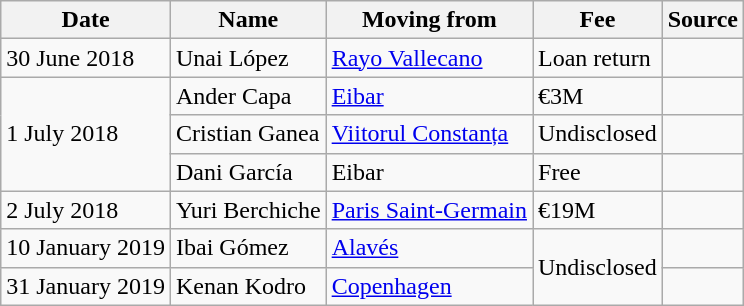<table class=wikitable>
<tr>
<th>Date</th>
<th>Name</th>
<th>Moving from</th>
<th>Fee</th>
<th>Source</th>
</tr>
<tr>
<td>30 June 2018</td>
<td> Unai López</td>
<td> <a href='#'>Rayo Vallecano</a></td>
<td>Loan return</td>
<td></td>
</tr>
<tr>
<td rowspan=3>1 July 2018</td>
<td> Ander Capa</td>
<td> <a href='#'>Eibar</a></td>
<td>€3M</td>
<td></td>
</tr>
<tr>
<td> Cristian Ganea</td>
<td> <a href='#'>Viitorul Constanța</a></td>
<td>Undisclosed</td>
<td></td>
</tr>
<tr>
<td> Dani García</td>
<td> Eibar</td>
<td>Free</td>
<td></td>
</tr>
<tr>
<td>2 July 2018</td>
<td> Yuri Berchiche</td>
<td> <a href='#'>Paris Saint-Germain</a></td>
<td>€19M</td>
<td></td>
</tr>
<tr>
<td>10 January 2019</td>
<td> Ibai Gómez</td>
<td> <a href='#'>Alavés</a></td>
<td rowspan=2>Undisclosed</td>
<td></td>
</tr>
<tr>
<td>31 January 2019</td>
<td> Kenan Kodro</td>
<td> <a href='#'>Copenhagen</a></td>
<td></td>
</tr>
</table>
